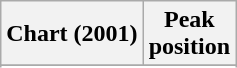<table class="wikitable sortable plainrowheaders" style="text-align:center">
<tr>
<th scope="col">Chart (2001)</th>
<th scope="col">Peak<br> position</th>
</tr>
<tr>
</tr>
<tr>
</tr>
</table>
